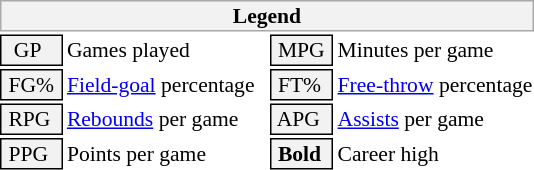<table class="toccolours" style="font-size: 90%; white-space: nowrap">
<tr>
<th colspan="6" style="background:#f2f2f2; border:1px solid #aaa;">Legend</th>
</tr>
<tr>
<td style="background:#f2f2f2; border:1px solid black;">  GP</td>
<td>Games played</td>
<td style="background:#f2f2f2; border:1px solid black;"> MPG </td>
<td>Minutes per game</td>
</tr>
<tr>
<td style="background:#f2f2f2; border:1px solid black;"> FG% </td>
<td style="padding-right: 8px"><a href='#'>Field-goal</a> percentage</td>
<td style="background:#f2f2f2; border:1px solid black;"> FT% </td>
<td><a href='#'>Free-throw</a> percentage</td>
</tr>
<tr>
<td style="background:#f2f2f2; border:1px solid black;"> RPG </td>
<td><a href='#'>Rebounds</a> per game</td>
<td style="background:#f2f2f2; border:1px solid black;"> APG </td>
<td><a href='#'>Assists</a> per game</td>
</tr>
<tr>
<td style="background:#f2f2f2; border:1px solid black;"> PPG </td>
<td>Points per game</td>
<td style="background-color: #F2F2F2; border: 1px solid black"> <strong>Bold</strong> </td>
<td>Career high</td>
</tr>
<tr>
</tr>
</table>
